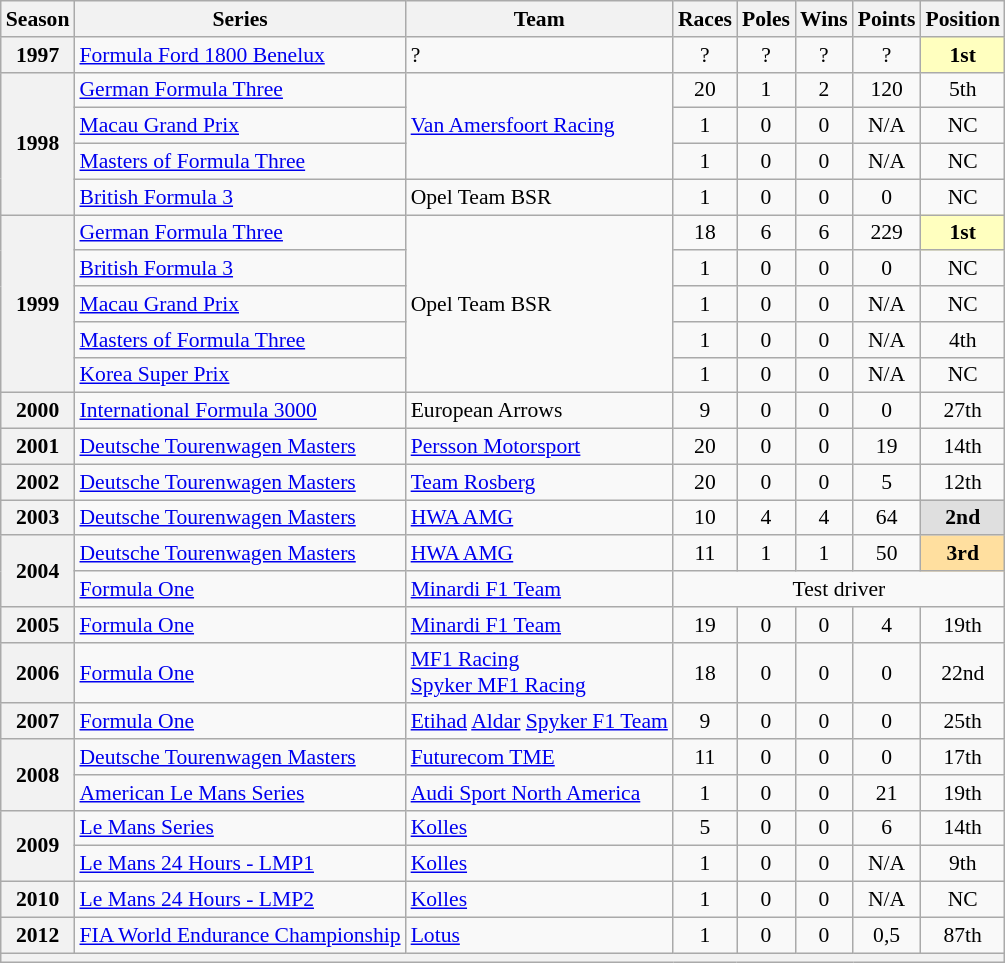<table class="wikitable" style="font-size: 90%; text-align:center">
<tr>
<th>Season</th>
<th>Series</th>
<th>Team</th>
<th>Races</th>
<th>Poles</th>
<th>Wins</th>
<th>Points</th>
<th>Position</th>
</tr>
<tr>
<th>1997</th>
<td align="left"><a href='#'>Formula Ford 1800 Benelux</a></td>
<td align="left">?</td>
<td>?</td>
<td>?</td>
<td>?</td>
<td>?</td>
<td style="background:#FFFFBF;"><strong>1st</strong></td>
</tr>
<tr>
<th rowspan=4>1998</th>
<td align="left"><a href='#'>German Formula Three</a></td>
<td rowspan="3" align="left"><a href='#'>Van Amersfoort Racing</a></td>
<td>20</td>
<td>1</td>
<td>2</td>
<td>120</td>
<td>5th</td>
</tr>
<tr>
<td align="left"><a href='#'>Macau Grand Prix</a></td>
<td>1</td>
<td>0</td>
<td>0</td>
<td>N/A</td>
<td>NC</td>
</tr>
<tr>
<td align="left"><a href='#'>Masters of Formula Three</a></td>
<td>1</td>
<td>0</td>
<td>0</td>
<td>N/A</td>
<td>NC</td>
</tr>
<tr>
<td align="left"><a href='#'>British Formula 3</a></td>
<td align="left">Opel Team BSR</td>
<td>1</td>
<td>0</td>
<td>0</td>
<td>0</td>
<td>NC</td>
</tr>
<tr>
<th rowspan=5>1999</th>
<td align="left"><a href='#'>German Formula Three</a></td>
<td align="left" rowspan=5>Opel Team BSR</td>
<td>18</td>
<td>6</td>
<td>6</td>
<td>229</td>
<td style="background:#FFFFBF;"><strong>1st</strong></td>
</tr>
<tr>
<td align="left"><a href='#'>British Formula 3</a></td>
<td>1</td>
<td>0</td>
<td>0</td>
<td>0</td>
<td>NC</td>
</tr>
<tr>
<td align="left"><a href='#'>Macau Grand Prix</a></td>
<td>1</td>
<td>0</td>
<td>0</td>
<td>N/A</td>
<td>NC</td>
</tr>
<tr>
<td align="left"><a href='#'>Masters of Formula Three</a></td>
<td>1</td>
<td>0</td>
<td>0</td>
<td>N/A</td>
<td>4th</td>
</tr>
<tr>
<td align="left"><a href='#'>Korea Super Prix</a></td>
<td>1</td>
<td>0</td>
<td>0</td>
<td>N/A</td>
<td>NC</td>
</tr>
<tr>
<th>2000</th>
<td align="left"><a href='#'>International Formula 3000</a></td>
<td align="left">European Arrows</td>
<td>9</td>
<td>0</td>
<td>0</td>
<td>0</td>
<td>27th</td>
</tr>
<tr>
<th>2001</th>
<td align="left"><a href='#'>Deutsche Tourenwagen Masters</a></td>
<td align="left"><a href='#'>Persson Motorsport</a></td>
<td>20</td>
<td>0</td>
<td>0</td>
<td>19</td>
<td>14th</td>
</tr>
<tr>
<th>2002</th>
<td align="left"><a href='#'>Deutsche Tourenwagen Masters</a></td>
<td align="left"><a href='#'>Team Rosberg</a></td>
<td>20</td>
<td>0</td>
<td>0</td>
<td>5</td>
<td>12th</td>
</tr>
<tr>
<th>2003</th>
<td align="left"><a href='#'>Deutsche Tourenwagen Masters</a></td>
<td align="left"><a href='#'>HWA AMG</a></td>
<td>10</td>
<td>4</td>
<td>4</td>
<td>64</td>
<td style="background:#DFDFDF;"><strong>2nd</strong></td>
</tr>
<tr>
<th rowspan="2">2004</th>
<td align="left"><a href='#'>Deutsche Tourenwagen Masters</a></td>
<td align="left"><a href='#'>HWA AMG</a></td>
<td>11</td>
<td>1</td>
<td>1</td>
<td>50</td>
<td style="background:#FFDF9F;"><strong>3rd</strong></td>
</tr>
<tr>
<td align="left"><a href='#'>Formula One</a></td>
<td align="left"><a href='#'>Minardi F1 Team</a></td>
<td colspan="5">Test driver</td>
</tr>
<tr>
<th>2005</th>
<td align="left"><a href='#'>Formula One</a></td>
<td align="left"><a href='#'>Minardi F1 Team</a></td>
<td>19</td>
<td>0</td>
<td>0</td>
<td>4</td>
<td>19th</td>
</tr>
<tr>
<th>2006</th>
<td align="left"><a href='#'>Formula One</a></td>
<td align="left"><a href='#'>MF1 Racing<br>Spyker MF1 Racing</a></td>
<td>18</td>
<td>0</td>
<td>0</td>
<td>0</td>
<td>22nd</td>
</tr>
<tr>
<th>2007</th>
<td align="left"><a href='#'>Formula One</a></td>
<td align="left"><a href='#'>Etihad</a> <a href='#'>Aldar</a> <a href='#'>Spyker F1 Team</a></td>
<td>9</td>
<td>0</td>
<td>0</td>
<td>0</td>
<td>25th</td>
</tr>
<tr>
<th rowspan=2>2008</th>
<td align="left"><a href='#'>Deutsche Tourenwagen Masters</a></td>
<td align="left"><a href='#'>Futurecom TME</a></td>
<td>11</td>
<td>0</td>
<td>0</td>
<td>0</td>
<td>17th</td>
</tr>
<tr>
<td align="left"><a href='#'>American Le Mans Series</a></td>
<td align="left"><a href='#'>Audi Sport North America</a></td>
<td>1</td>
<td>0</td>
<td>0</td>
<td>21</td>
<td>19th</td>
</tr>
<tr>
<th rowspan=2>2009</th>
<td align="left"><a href='#'>Le Mans Series</a></td>
<td align="left"><a href='#'>Kolles</a></td>
<td>5</td>
<td>0</td>
<td>0</td>
<td>6</td>
<td>14th</td>
</tr>
<tr>
<td align="left"><a href='#'>Le Mans 24 Hours - LMP1</a></td>
<td align="left"><a href='#'>Kolles</a></td>
<td>1</td>
<td>0</td>
<td>0</td>
<td>N/A</td>
<td>9th</td>
</tr>
<tr>
<th>2010</th>
<td align="left"><a href='#'>Le Mans 24 Hours - LMP2</a></td>
<td align="left"><a href='#'>Kolles</a></td>
<td>1</td>
<td>0</td>
<td>0</td>
<td>N/A</td>
<td>NC</td>
</tr>
<tr>
<th>2012</th>
<td align="left"><a href='#'>FIA World Endurance Championship</a></td>
<td align="left"><a href='#'>Lotus</a></td>
<td>1</td>
<td>0</td>
<td>0</td>
<td>0,5</td>
<td>87th</td>
</tr>
<tr>
<th colspan="10"></th>
</tr>
</table>
